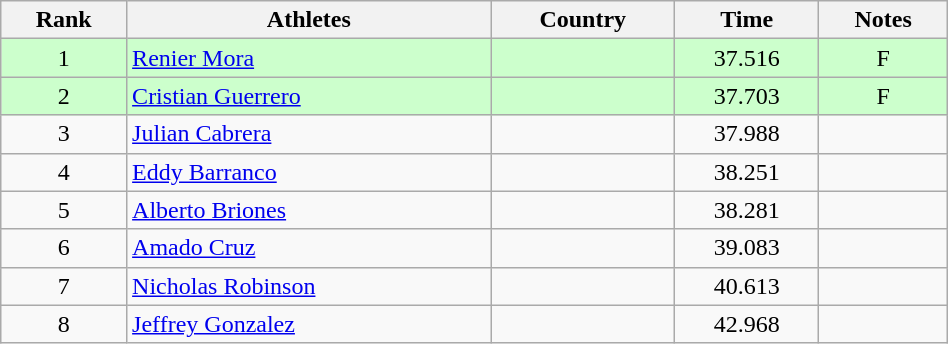<table class="wikitable" width=50% style="text-align:center">
<tr>
<th>Rank</th>
<th>Athletes</th>
<th>Country</th>
<th>Time</th>
<th>Notes</th>
</tr>
<tr bgcolor=#ccffcc>
<td>1</td>
<td align=left><a href='#'>Renier Mora</a></td>
<td align=left></td>
<td>37.516</td>
<td>F</td>
</tr>
<tr bgcolor=#ccffcc>
<td>2</td>
<td align=left><a href='#'>Cristian Guerrero</a></td>
<td align=left></td>
<td>37.703</td>
<td>F</td>
</tr>
<tr>
<td>3</td>
<td align=left><a href='#'>Julian Cabrera</a></td>
<td align=left></td>
<td>37.988</td>
<td></td>
</tr>
<tr>
<td>4</td>
<td align=left><a href='#'>Eddy Barranco</a></td>
<td align=left></td>
<td>38.251</td>
<td></td>
</tr>
<tr>
<td>5</td>
<td align=left><a href='#'>Alberto Briones</a></td>
<td align=left></td>
<td>38.281</td>
<td></td>
</tr>
<tr>
<td>6</td>
<td align=left><a href='#'>Amado Cruz</a></td>
<td align=left></td>
<td>39.083</td>
<td></td>
</tr>
<tr>
<td>7</td>
<td align=left><a href='#'>Nicholas Robinson</a></td>
<td align=left></td>
<td>40.613</td>
<td></td>
</tr>
<tr>
<td>8</td>
<td align=left><a href='#'>Jeffrey Gonzalez</a></td>
<td align=left></td>
<td>42.968</td>
<td></td>
</tr>
</table>
